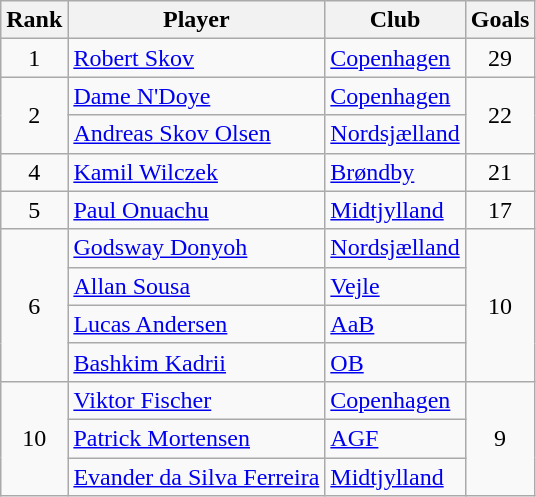<table class="wikitable sortable" style="text-align:center">
<tr>
<th>Rank</th>
<th>Player</th>
<th>Club</th>
<th>Goals</th>
</tr>
<tr>
<td>1</td>
<td align="left"> <a href='#'>Robert Skov</a></td>
<td align="left"><a href='#'>Copenhagen</a></td>
<td>29</td>
</tr>
<tr>
<td rowspan=2>2</td>
<td align="left"> <a href='#'>Dame N'Doye</a></td>
<td align="left"><a href='#'>Copenhagen</a></td>
<td rowspan=2>22</td>
</tr>
<tr>
<td align="left"> <a href='#'>Andreas Skov Olsen</a></td>
<td align="left"><a href='#'>Nordsjælland</a></td>
</tr>
<tr>
<td>4</td>
<td align="left"> <a href='#'>Kamil Wilczek</a></td>
<td align="left"><a href='#'>Brøndby</a></td>
<td>21</td>
</tr>
<tr>
<td>5</td>
<td align="left"> <a href='#'>Paul Onuachu</a></td>
<td align="left"><a href='#'>Midtjylland</a></td>
<td>17</td>
</tr>
<tr>
<td rowspan=4>6</td>
<td align="left"> <a href='#'>Godsway Donyoh</a></td>
<td align="left"><a href='#'>Nordsjælland</a></td>
<td rowspan=4>10</td>
</tr>
<tr>
<td align="left"> <a href='#'>Allan Sousa</a></td>
<td align="left"><a href='#'>Vejle</a></td>
</tr>
<tr>
<td align="left"> <a href='#'>Lucas Andersen</a></td>
<td align="left"><a href='#'>AaB</a></td>
</tr>
<tr>
<td align="left"> <a href='#'>Bashkim Kadrii</a></td>
<td align="left"><a href='#'>OB</a></td>
</tr>
<tr>
<td rowspan=3>10</td>
<td align="left"> <a href='#'>Viktor Fischer</a></td>
<td align="left"><a href='#'>Copenhagen</a></td>
<td rowspan=3>9</td>
</tr>
<tr>
<td align="left"> <a href='#'>Patrick Mortensen</a></td>
<td align="left"><a href='#'>AGF</a></td>
</tr>
<tr>
<td align="left"> <a href='#'>Evander da Silva Ferreira</a></td>
<td align="left"><a href='#'>Midtjylland</a></td>
</tr>
</table>
